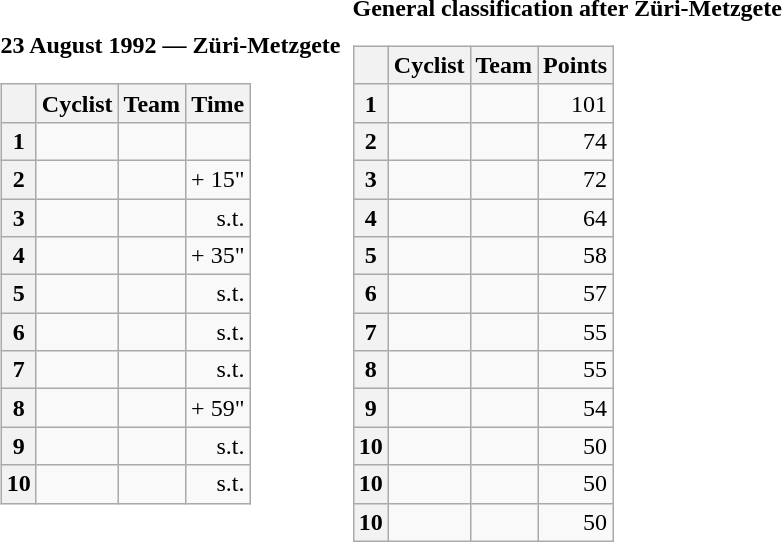<table>
<tr>
<td><strong>23 August 1992 — Züri-Metzgete </strong><br><table class="wikitable">
<tr>
<th></th>
<th>Cyclist</th>
<th>Team</th>
<th>Time</th>
</tr>
<tr>
<th>1</th>
<td></td>
<td></td>
<td align="right"></td>
</tr>
<tr>
<th>2</th>
<td></td>
<td></td>
<td align="right">+ 15"</td>
</tr>
<tr>
<th>3</th>
<td></td>
<td></td>
<td align="right">s.t.</td>
</tr>
<tr>
<th>4</th>
<td></td>
<td></td>
<td align="right">+ 35"</td>
</tr>
<tr>
<th>5</th>
<td></td>
<td></td>
<td align="right">s.t.</td>
</tr>
<tr>
<th>6</th>
<td></td>
<td></td>
<td align="right">s.t.</td>
</tr>
<tr>
<th>7</th>
<td></td>
<td></td>
<td align="right">s.t.</td>
</tr>
<tr>
<th>8</th>
<td></td>
<td></td>
<td align="right">+ 59"</td>
</tr>
<tr>
<th>9</th>
<td></td>
<td></td>
<td align="right">s.t.</td>
</tr>
<tr>
<th>10</th>
<td></td>
<td></td>
<td align="right">s.t.</td>
</tr>
</table>
</td>
<td></td>
<td><strong>General classification after Züri-Metzgete</strong><br><table class="wikitable">
<tr>
<th></th>
<th>Cyclist</th>
<th>Team</th>
<th>Points</th>
</tr>
<tr>
<th>1</th>
<td> </td>
<td></td>
<td align="right">101</td>
</tr>
<tr>
<th>2</th>
<td></td>
<td></td>
<td align="right">74</td>
</tr>
<tr>
<th>3</th>
<td></td>
<td></td>
<td align="right">72</td>
</tr>
<tr>
<th>4</th>
<td></td>
<td></td>
<td align="right">64</td>
</tr>
<tr>
<th>5</th>
<td></td>
<td></td>
<td align="right">58</td>
</tr>
<tr>
<th>6</th>
<td></td>
<td></td>
<td align="right">57</td>
</tr>
<tr>
<th>7</th>
<td></td>
<td></td>
<td align="right">55</td>
</tr>
<tr>
<th>8</th>
<td></td>
<td></td>
<td align="right">55</td>
</tr>
<tr>
<th>9</th>
<td></td>
<td></td>
<td align="right">54</td>
</tr>
<tr>
<th>10</th>
<td></td>
<td></td>
<td align="right">50</td>
</tr>
<tr>
<th>10</th>
<td></td>
<td></td>
<td align="right">50</td>
</tr>
<tr>
<th>10</th>
<td></td>
<td></td>
<td align="right">50</td>
</tr>
</table>
</td>
</tr>
</table>
